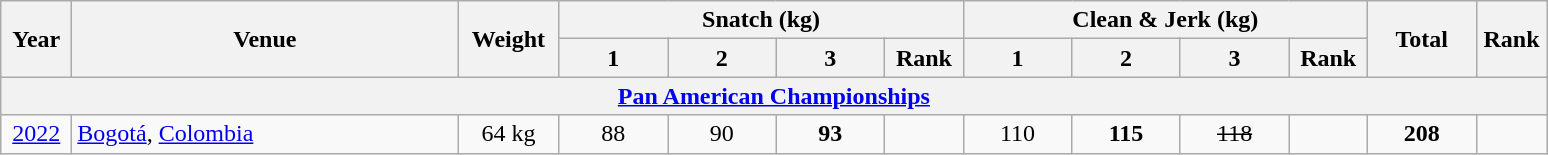<table class = "wikitable" style="text-align:center;">
<tr>
<th rowspan=2 width=40>Year</th>
<th rowspan=2 width=250>Venue</th>
<th rowspan=2 width=60>Weight</th>
<th colspan=4>Snatch (kg)</th>
<th colspan=4>Clean & Jerk (kg)</th>
<th rowspan=2 width=65>Total</th>
<th rowspan=2 width=40>Rank</th>
</tr>
<tr>
<th width=65>1</th>
<th width=65>2</th>
<th width=65>3</th>
<th width=45>Rank</th>
<th width=65>1</th>
<th width=65>2</th>
<th width=65>3</th>
<th width=45>Rank</th>
</tr>
<tr>
<th colspan=13><a href='#'>Pan American Championships</a></th>
</tr>
<tr>
<td><a href='#'>2022</a></td>
<td align=left> <a href='#'>Bogotá</a>, <a href='#'>Colombia</a></td>
<td>64 kg</td>
<td>88</td>
<td>90</td>
<td><strong>93</strong></td>
<td></td>
<td>110</td>
<td><strong>115</strong></td>
<td><s>118</s></td>
<td></td>
<td><strong>208</strong></td>
<td></td>
</tr>
</table>
